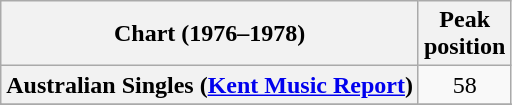<table class="wikitable sortable plainrowheaders" style="text-align:center">
<tr>
<th scope="col">Chart (1976–1978)</th>
<th scope="col">Peak<br>position</th>
</tr>
<tr>
<th scope="row">Australian Singles (<a href='#'>Kent Music Report</a>)</th>
<td style="text-align:center;">58</td>
</tr>
<tr>
</tr>
<tr>
</tr>
<tr>
</tr>
</table>
